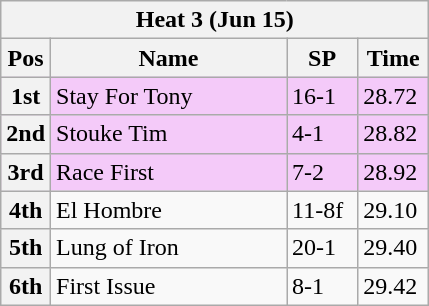<table class="wikitable">
<tr>
<th colspan="6">Heat 3 (Jun 15)</th>
</tr>
<tr>
<th width=20>Pos</th>
<th width=150>Name</th>
<th width=40>SP</th>
<th width=40>Time</th>
</tr>
<tr style="background: #f4caf9;">
<th>1st</th>
<td>Stay For Tony</td>
<td>16-1</td>
<td>28.72</td>
</tr>
<tr style="background: #f4caf9;">
<th>2nd</th>
<td>Stouke Tim</td>
<td>4-1</td>
<td>28.82</td>
</tr>
<tr style="background: #f4caf9;">
<th>3rd</th>
<td>Race First</td>
<td>7-2</td>
<td>28.92</td>
</tr>
<tr>
<th>4th</th>
<td>El Hombre</td>
<td>11-8f</td>
<td>29.10</td>
</tr>
<tr>
<th>5th</th>
<td>Lung of Iron</td>
<td>20-1</td>
<td>29.40</td>
</tr>
<tr>
<th>6th</th>
<td>First Issue</td>
<td>8-1</td>
<td>29.42</td>
</tr>
</table>
